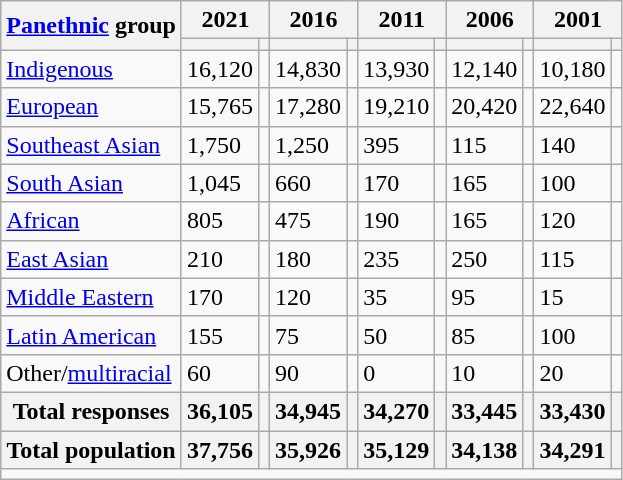<table class="wikitable collapsible sortable">
<tr>
<th rowspan="2"><a href='#'>Panethnic</a> group</th>
<th colspan="2">2021</th>
<th colspan="2">2016</th>
<th colspan="2">2011</th>
<th colspan="2">2006</th>
<th colspan="2">2001</th>
</tr>
<tr>
<th><a href='#'></a></th>
<th></th>
<th></th>
<th></th>
<th></th>
<th></th>
<th></th>
<th></th>
<th></th>
<th></th>
</tr>
<tr>
<td><a href='#'>Indigenous</a></td>
<td>16,120</td>
<td></td>
<td>14,830</td>
<td></td>
<td>13,930</td>
<td></td>
<td>12,140</td>
<td></td>
<td>10,180</td>
<td></td>
</tr>
<tr>
<td><a href='#'>European</a></td>
<td>15,765</td>
<td></td>
<td>17,280</td>
<td></td>
<td>19,210</td>
<td></td>
<td>20,420</td>
<td></td>
<td>22,640</td>
<td></td>
</tr>
<tr>
<td><a href='#'>Southeast Asian</a></td>
<td>1,750</td>
<td></td>
<td>1,250</td>
<td></td>
<td>395</td>
<td></td>
<td>115</td>
<td></td>
<td>140</td>
<td></td>
</tr>
<tr>
<td><a href='#'>South Asian</a></td>
<td>1,045</td>
<td></td>
<td>660</td>
<td></td>
<td>170</td>
<td></td>
<td>165</td>
<td></td>
<td>100</td>
<td></td>
</tr>
<tr>
<td><a href='#'>African</a></td>
<td>805</td>
<td></td>
<td>475</td>
<td></td>
<td>190</td>
<td></td>
<td>165</td>
<td></td>
<td>120</td>
<td></td>
</tr>
<tr>
<td><a href='#'>East Asian</a></td>
<td>210</td>
<td></td>
<td>180</td>
<td></td>
<td>235</td>
<td></td>
<td>250</td>
<td></td>
<td>115</td>
<td></td>
</tr>
<tr>
<td><a href='#'>Middle Eastern</a></td>
<td>170</td>
<td></td>
<td>120</td>
<td></td>
<td>35</td>
<td></td>
<td>95</td>
<td></td>
<td>15</td>
<td></td>
</tr>
<tr>
<td><a href='#'>Latin American</a></td>
<td>155</td>
<td></td>
<td>75</td>
<td></td>
<td>50</td>
<td></td>
<td>85</td>
<td></td>
<td>100</td>
<td></td>
</tr>
<tr>
<td>Other/<a href='#'>multiracial</a></td>
<td>60</td>
<td></td>
<td>90</td>
<td></td>
<td>0</td>
<td></td>
<td>10</td>
<td></td>
<td>20</td>
<td></td>
</tr>
<tr>
<th>Total responses</th>
<th>36,105</th>
<th></th>
<th>34,945</th>
<th></th>
<th>34,270</th>
<th></th>
<th>33,445</th>
<th></th>
<th>33,430</th>
<th></th>
</tr>
<tr class="sortbottom">
<th>Total population</th>
<th>37,756</th>
<th></th>
<th>35,926</th>
<th></th>
<th>35,129</th>
<th></th>
<th>34,138</th>
<th></th>
<th>34,291</th>
<th></th>
</tr>
<tr class="sortbottom">
<td colspan="11"></td>
</tr>
</table>
